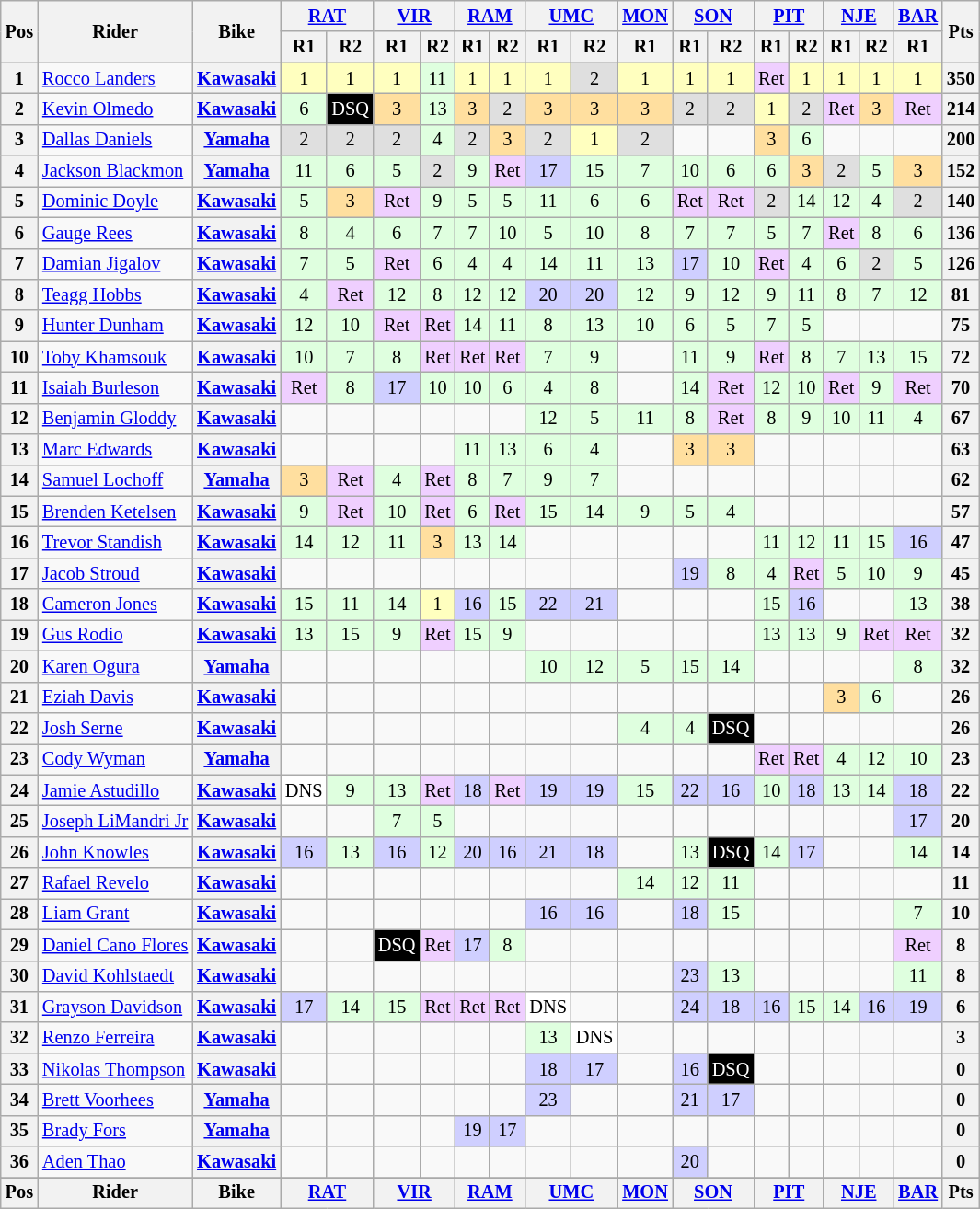<table class="wikitable" style="font-size: 85%; text-align: center;">
<tr valign="top">
<th valign="middle" rowspan=2>Pos</th>
<th valign="middle" rowspan=2>Rider</th>
<th valign="middle" rowspan=2>Bike</th>
<th colspan=2><a href='#'>RAT</a><br></th>
<th colspan=2><a href='#'>VIR</a><br></th>
<th colspan=2><a href='#'>RAM</a><br></th>
<th colspan=2><a href='#'>UMC</a><br></th>
<th colspan=1><a href='#'>MON</a><br></th>
<th colspan=2><a href='#'>SON</a><br></th>
<th colspan=2><a href='#'>PIT</a><br></th>
<th colspan=2><a href='#'>NJE</a><br></th>
<th colspan=1><a href='#'>BAR</a><br></th>
<th valign="middle" rowspan=2>Pts</th>
</tr>
<tr>
<th>R1</th>
<th>R2</th>
<th>R1</th>
<th>R2</th>
<th>R1</th>
<th>R2</th>
<th>R1</th>
<th>R2</th>
<th>R1</th>
<th>R1</th>
<th>R2</th>
<th>R1</th>
<th>R2</th>
<th>R1</th>
<th>R2</th>
<th>R1</th>
</tr>
<tr>
<th>1</th>
<td align=left> <a href='#'>Rocco Landers</a></td>
<th><a href='#'>Kawasaki</a></th>
<td style="background:#ffffbf;">1</td>
<td style="background:#ffffbf;">1</td>
<td style="background:#ffffbf;">1</td>
<td style="background:#dfffdf;">11</td>
<td style="background:#ffffbf;">1</td>
<td style="background:#ffffbf;">1</td>
<td style="background:#ffffbf;">1</td>
<td style="background:#dfdfdf;">2</td>
<td style="background:#ffffbf;">1</td>
<td style="background:#ffffbf;">1</td>
<td style="background:#ffffbf;">1</td>
<td style="background:#efcfff;">Ret</td>
<td style="background:#ffffbf;">1</td>
<td style="background:#ffffbf;">1</td>
<td style="background:#ffffbf;">1</td>
<td style="background:#ffffbf;">1</td>
<th>350</th>
</tr>
<tr>
<th>2</th>
<td align=left> <a href='#'>Kevin Olmedo</a></td>
<th><a href='#'>Kawasaki</a></th>
<td style="background:#dfffdf;">6</td>
<td style="background:#000000; letter-spacing:0px; color:white">DSQ</td>
<td style="background:#ffdf9f;">3</td>
<td style="background:#dfffdf;">13</td>
<td style="background:#ffdf9f;">3</td>
<td style="background:#dfdfdf;">2</td>
<td style="background:#ffdf9f;">3</td>
<td style="background:#ffdf9f;">3</td>
<td style="background:#ffdf9f;">3</td>
<td style="background:#dfdfdf;">2</td>
<td style="background:#dfdfdf;">2</td>
<td style="background:#ffffbf;">1</td>
<td style="background:#dfdfdf;">2</td>
<td style="background:#efcfff;">Ret</td>
<td style="background:#ffdf9f;">3</td>
<td style="background:#efcfff;">Ret</td>
<th>214</th>
</tr>
<tr>
<th>3</th>
<td align=left> <a href='#'>Dallas Daniels</a></td>
<th><a href='#'>Yamaha</a></th>
<td style="background:#dfdfdf;">2</td>
<td style="background:#dfdfdf;">2</td>
<td style="background:#dfdfdf;">2</td>
<td style="background:#dfffdf;">4</td>
<td style="background:#dfdfdf;">2</td>
<td style="background:#ffdf9f;">3</td>
<td style="background:#dfdfdf;">2</td>
<td style="background:#ffffbf;">1</td>
<td style="background:#dfdfdf;">2</td>
<td></td>
<td></td>
<td style="background:#ffdf9f;">3</td>
<td style="background:#dfffdf;">6</td>
<td></td>
<td></td>
<td></td>
<th>200</th>
</tr>
<tr>
<th>4</th>
<td align=left> <a href='#'>Jackson Blackmon</a></td>
<th><a href='#'>Yamaha</a></th>
<td style="background:#dfffdf;">11</td>
<td style="background:#dfffdf;">6</td>
<td style="background:#dfffdf;">5</td>
<td style="background:#dfdfdf;">2</td>
<td style="background:#dfffdf;">9</td>
<td style="background:#efcfff;">Ret</td>
<td style="background:#cfcfff;">17</td>
<td style="background:#dfffdf;">15</td>
<td style="background:#dfffdf;">7</td>
<td style="background:#dfffdf;">10</td>
<td style="background:#dfffdf;">6</td>
<td style="background:#dfffdf;">6</td>
<td style="background:#ffdf9f;">3</td>
<td style="background:#dfdfdf;">2</td>
<td style="background:#dfffdf;">5</td>
<td style="background:#ffdf9f;">3</td>
<th>152</th>
</tr>
<tr>
<th>5</th>
<td align=left> <a href='#'>Dominic Doyle</a></td>
<th><a href='#'>Kawasaki</a></th>
<td style="background:#dfffdf;">5</td>
<td style="background:#ffdf9f;">3</td>
<td style="background:#efcfff;">Ret</td>
<td style="background:#dfffdf;">9</td>
<td style="background:#dfffdf;">5</td>
<td style="background:#dfffdf;">5</td>
<td style="background:#dfffdf;">11</td>
<td style="background:#dfffdf;">6</td>
<td style="background:#dfffdf;">6</td>
<td style="background:#efcfff;">Ret</td>
<td style="background:#efcfff;">Ret</td>
<td style="background:#dfdfdf;">2</td>
<td style="background:#dfffdf;">14</td>
<td style="background:#dfffdf;">12</td>
<td style="background:#dfffdf;">4</td>
<td style="background:#dfdfdf;">2</td>
<th>140</th>
</tr>
<tr>
<th>6</th>
<td align=left> <a href='#'>Gauge Rees</a></td>
<th><a href='#'>Kawasaki</a></th>
<td style="background:#dfffdf;">8</td>
<td style="background:#dfffdf;">4</td>
<td style="background:#dfffdf;">6</td>
<td style="background:#dfffdf;">7</td>
<td style="background:#dfffdf;">7</td>
<td style="background:#dfffdf;">10</td>
<td style="background:#dfffdf;">5</td>
<td style="background:#dfffdf;">10</td>
<td style="background:#dfffdf;">8</td>
<td style="background:#dfffdf;">7</td>
<td style="background:#dfffdf;">7</td>
<td style="background:#dfffdf;">5</td>
<td style="background:#dfffdf;">7</td>
<td style="background:#efcfff;">Ret</td>
<td style="background:#dfffdf;">8</td>
<td style="background:#dfffdf;">6</td>
<th>136</th>
</tr>
<tr>
<th>7</th>
<td align=left> <a href='#'>Damian Jigalov</a></td>
<th><a href='#'>Kawasaki</a></th>
<td style="background:#dfffdf;">7</td>
<td style="background:#dfffdf;">5</td>
<td style="background:#efcfff;">Ret</td>
<td style="background:#dfffdf;">6</td>
<td style="background:#dfffdf;">4</td>
<td style="background:#dfffdf;">4</td>
<td style="background:#dfffdf;">14</td>
<td style="background:#dfffdf;">11</td>
<td style="background:#dfffdf;">13</td>
<td style="background:#cfcfff;">17</td>
<td style="background:#dfffdf;">10</td>
<td style="background:#efcfff;">Ret</td>
<td style="background:#dfffdf;">4</td>
<td style="background:#dfffdf;">6</td>
<td style="background:#dfdfdf;">2</td>
<td style="background:#dfffdf;">5</td>
<th>126</th>
</tr>
<tr>
<th>8</th>
<td align=left> <a href='#'>Teagg Hobbs</a></td>
<th><a href='#'>Kawasaki</a></th>
<td style="background:#dfffdf;">4</td>
<td style="background:#efcfff;">Ret</td>
<td style="background:#dfffdf;">12</td>
<td style="background:#dfffdf;">8</td>
<td style="background:#dfffdf;">12</td>
<td style="background:#dfffdf;">12</td>
<td style="background:#cfcfff;">20</td>
<td style="background:#cfcfff;">20</td>
<td style="background:#dfffdf;">12</td>
<td style="background:#dfffdf;">9</td>
<td style="background:#dfffdf;">12</td>
<td style="background:#dfffdf;">9</td>
<td style="background:#dfffdf;">11</td>
<td style="background:#dfffdf;">8</td>
<td style="background:#dfffdf;">7</td>
<td style="background:#dfffdf;">12</td>
<th>81</th>
</tr>
<tr>
<th>9</th>
<td align=left> <a href='#'>Hunter Dunham</a></td>
<th><a href='#'>Kawasaki</a></th>
<td style="background:#dfffdf;">12</td>
<td style="background:#dfffdf;">10</td>
<td style="background:#efcfff;">Ret</td>
<td style="background:#efcfff;">Ret</td>
<td style="background:#dfffdf;">14</td>
<td style="background:#dfffdf;">11</td>
<td style="background:#dfffdf;">8</td>
<td style="background:#dfffdf;">13</td>
<td style="background:#dfffdf;">10</td>
<td style="background:#dfffdf;">6</td>
<td style="background:#dfffdf;">5</td>
<td style="background:#dfffdf;">7</td>
<td style="background:#dfffdf;">5</td>
<td></td>
<td></td>
<td></td>
<th>75</th>
</tr>
<tr>
<th>10</th>
<td align=left> <a href='#'>Toby Khamsouk</a></td>
<th><a href='#'>Kawasaki</a></th>
<td style="background:#dfffdf;">10</td>
<td style="background:#dfffdf;">7</td>
<td style="background:#dfffdf;">8</td>
<td style="background:#efcfff;">Ret</td>
<td style="background:#efcfff;">Ret</td>
<td style="background:#efcfff;">Ret</td>
<td style="background:#dfffdf;">7</td>
<td style="background:#dfffdf;">9</td>
<td></td>
<td style="background:#dfffdf;">11</td>
<td style="background:#dfffdf;">9</td>
<td style="background:#efcfff;">Ret</td>
<td style="background:#dfffdf;">8</td>
<td style="background:#dfffdf;">7</td>
<td style="background:#dfffdf;">13</td>
<td style="background:#dfffdf;">15</td>
<th>72</th>
</tr>
<tr>
<th>11</th>
<td align=left> <a href='#'>Isaiah Burleson</a></td>
<th><a href='#'>Kawasaki</a></th>
<td style="background:#efcfff;">Ret</td>
<td style="background:#dfffdf;">8</td>
<td style="background:#cfcfff;">17</td>
<td style="background:#dfffdf;">10</td>
<td style="background:#dfffdf;">10</td>
<td style="background:#dfffdf;">6</td>
<td style="background:#dfffdf;">4</td>
<td style="background:#dfffdf;">8</td>
<td></td>
<td style="background:#dfffdf;">14</td>
<td style="background:#efcfff;">Ret</td>
<td style="background:#dfffdf;">12</td>
<td style="background:#dfffdf;">10</td>
<td style="background:#efcfff;">Ret</td>
<td style="background:#dfffdf;">9</td>
<td style="background:#efcfff;">Ret</td>
<th>70</th>
</tr>
<tr>
<th>12</th>
<td align=left> <a href='#'>Benjamin Gloddy</a></td>
<th><a href='#'>Kawasaki</a></th>
<td></td>
<td></td>
<td></td>
<td></td>
<td></td>
<td></td>
<td style="background:#dfffdf;">12</td>
<td style="background:#dfffdf;">5</td>
<td style="background:#dfffdf;">11</td>
<td style="background:#dfffdf;">8</td>
<td style="background:#efcfff;">Ret</td>
<td style="background:#dfffdf;">8</td>
<td style="background:#dfffdf;">9</td>
<td style="background:#dfffdf;">10</td>
<td style="background:#dfffdf;">11</td>
<td style="background:#dfffdf;">4</td>
<th>67</th>
</tr>
<tr>
<th>13</th>
<td align=left> <a href='#'>Marc Edwards</a></td>
<th><a href='#'>Kawasaki</a></th>
<td></td>
<td></td>
<td></td>
<td></td>
<td style="background:#dfffdf;">11</td>
<td style="background:#dfffdf;">13</td>
<td style="background:#dfffdf;">6</td>
<td style="background:#dfffdf;">4</td>
<td></td>
<td style="background:#ffdf9f;">3</td>
<td style="background:#ffdf9f;">3</td>
<td></td>
<td></td>
<td></td>
<td></td>
<td></td>
<th>63</th>
</tr>
<tr>
<th>14</th>
<td align=left> <a href='#'>Samuel Lochoff</a></td>
<th><a href='#'>Yamaha</a></th>
<td style="background:#ffdf9f;">3</td>
<td style="background:#efcfff;">Ret</td>
<td style="background:#dfffdf;">4</td>
<td style="background:#efcfff;">Ret</td>
<td style="background:#dfffdf;">8</td>
<td style="background:#dfffdf;">7</td>
<td style="background:#dfffdf;">9</td>
<td style="background:#dfffdf;">7</td>
<td></td>
<td></td>
<td></td>
<td></td>
<td></td>
<td></td>
<td></td>
<td></td>
<th>62</th>
</tr>
<tr>
<th>15</th>
<td align=left> <a href='#'>Brenden Ketelsen</a></td>
<th><a href='#'>Kawasaki</a></th>
<td style="background:#dfffdf;">9</td>
<td style="background:#efcfff;">Ret</td>
<td style="background:#dfffdf;">10</td>
<td style="background:#efcfff;">Ret</td>
<td style="background:#dfffdf;">6</td>
<td style="background:#efcfff;">Ret</td>
<td style="background:#dfffdf;">15</td>
<td style="background:#dfffdf;">14</td>
<td style="background:#dfffdf;">9</td>
<td style="background:#dfffdf;">5</td>
<td style="background:#dfffdf;">4</td>
<td></td>
<td></td>
<td></td>
<td></td>
<td></td>
<th>57</th>
</tr>
<tr>
<th>16</th>
<td align=left> <a href='#'>Trevor Standish</a></td>
<th><a href='#'>Kawasaki</a></th>
<td style="background:#dfffdf;">14</td>
<td style="background:#dfffdf;">12</td>
<td style="background:#dfffdf;">11</td>
<td style="background:#ffdf9f;">3</td>
<td style="background:#dfffdf;">13</td>
<td style="background:#dfffdf;">14</td>
<td></td>
<td></td>
<td></td>
<td></td>
<td></td>
<td style="background:#dfffdf;">11</td>
<td style="background:#dfffdf;">12</td>
<td style="background:#dfffdf;">11</td>
<td style="background:#dfffdf;">15</td>
<td style="background:#cfcfff;">16</td>
<th>47</th>
</tr>
<tr>
<th>17</th>
<td align=left> <a href='#'>Jacob Stroud</a></td>
<th><a href='#'>Kawasaki</a></th>
<td></td>
<td></td>
<td></td>
<td></td>
<td></td>
<td></td>
<td></td>
<td></td>
<td></td>
<td style="background:#cfcfff;">19</td>
<td style="background:#dfffdf;">8</td>
<td style="background:#dfffdf;">4</td>
<td style="background:#efcfff;">Ret</td>
<td style="background:#dfffdf;">5</td>
<td style="background:#dfffdf;">10</td>
<td style="background:#dfffdf;">9</td>
<th>45</th>
</tr>
<tr>
<th>18</th>
<td align=left> <a href='#'>Cameron Jones</a></td>
<th><a href='#'>Kawasaki</a></th>
<td style="background:#dfffdf;">15</td>
<td style="background:#dfffdf;">11</td>
<td style="background:#dfffdf;">14</td>
<td style="background:#ffffbf;">1</td>
<td style="background:#cfcfff;">16</td>
<td style="background:#dfffdf;">15</td>
<td style="background:#cfcfff;">22</td>
<td style="background:#cfcfff;">21</td>
<td></td>
<td></td>
<td></td>
<td style="background:#dfffdf;">15</td>
<td style="background:#cfcfff;">16</td>
<td></td>
<td></td>
<td style="background:#dfffdf;">13</td>
<th>38</th>
</tr>
<tr>
<th>19</th>
<td align=left> <a href='#'>Gus Rodio</a></td>
<th><a href='#'>Kawasaki</a></th>
<td style="background:#dfffdf;">13</td>
<td style="background:#dfffdf;">15</td>
<td style="background:#dfffdf;">9</td>
<td style="background:#efcfff;">Ret</td>
<td style="background:#dfffdf;">15</td>
<td style="background:#dfffdf;">9</td>
<td></td>
<td></td>
<td></td>
<td></td>
<td></td>
<td style="background:#dfffdf;">13</td>
<td style="background:#dfffdf;">13</td>
<td style="background:#dfffdf;">9</td>
<td style="background:#efcfff;">Ret</td>
<td style="background:#efcfff;">Ret</td>
<th>32</th>
</tr>
<tr>
<th>20</th>
<td align=left> <a href='#'>Karen Ogura</a></td>
<th><a href='#'>Yamaha</a></th>
<td></td>
<td></td>
<td></td>
<td></td>
<td></td>
<td></td>
<td style="background:#dfffdf;">10</td>
<td style="background:#dfffdf;">12</td>
<td style="background:#dfffdf;">5</td>
<td style="background:#dfffdf;">15</td>
<td style="background:#dfffdf;">14</td>
<td></td>
<td></td>
<td></td>
<td></td>
<td style="background:#dfffdf;">8</td>
<th>32</th>
</tr>
<tr>
<th>21</th>
<td align=left> <a href='#'>Eziah Davis</a></td>
<th><a href='#'>Kawasaki</a></th>
<td></td>
<td></td>
<td></td>
<td></td>
<td></td>
<td></td>
<td></td>
<td></td>
<td></td>
<td></td>
<td></td>
<td></td>
<td></td>
<td style="background:#ffdf9f;">3</td>
<td style="background:#dfffdf;">6</td>
<td></td>
<th>26</th>
</tr>
<tr>
<th>22</th>
<td align=left> <a href='#'>Josh Serne</a></td>
<th><a href='#'>Kawasaki</a></th>
<td></td>
<td></td>
<td></td>
<td></td>
<td></td>
<td></td>
<td></td>
<td></td>
<td style="background:#dfffdf;">4</td>
<td style="background:#dfffdf;">4</td>
<td style="background:#000000; letter-spacing:0px; color:white">DSQ</td>
<td></td>
<td></td>
<td></td>
<td></td>
<td></td>
<th>26</th>
</tr>
<tr>
<th>23</th>
<td align=left> <a href='#'>Cody Wyman</a></td>
<th><a href='#'>Yamaha</a></th>
<td></td>
<td></td>
<td></td>
<td></td>
<td></td>
<td></td>
<td></td>
<td></td>
<td></td>
<td></td>
<td></td>
<td style="background:#efcfff;">Ret</td>
<td style="background:#efcfff;">Ret</td>
<td style="background:#dfffdf;">4</td>
<td style="background:#dfffdf;">12</td>
<td style="background:#dfffdf;">10</td>
<th>23</th>
</tr>
<tr>
<th>24</th>
<td align=left> <a href='#'>Jamie Astudillo</a></td>
<th><a href='#'>Kawasaki</a></th>
<td style="background:#ffffff;">DNS</td>
<td style="background:#dfffdf;">9</td>
<td style="background:#dfffdf;">13</td>
<td style="background:#efcfff;">Ret</td>
<td style="background:#cfcfff;">18</td>
<td style="background:#efcfff;">Ret</td>
<td style="background:#cfcfff;">19</td>
<td style="background:#cfcfff;">19</td>
<td style="background:#dfffdf;">15</td>
<td style="background:#cfcfff;">22</td>
<td style="background:#cfcfff;">16</td>
<td style="background:#dfffdf;">10</td>
<td style="background:#cfcfff;">18</td>
<td style="background:#dfffdf;">13</td>
<td style="background:#dfffdf;">14</td>
<td style="background:#cfcfff;">18</td>
<th>22</th>
</tr>
<tr>
<th>25</th>
<td align=left> <a href='#'>Joseph LiMandri Jr</a></td>
<th><a href='#'>Kawasaki</a></th>
<td></td>
<td></td>
<td style="background:#dfffdf;">7</td>
<td style="background:#dfffdf;">5</td>
<td></td>
<td></td>
<td></td>
<td></td>
<td></td>
<td></td>
<td></td>
<td></td>
<td></td>
<td></td>
<td></td>
<td style="background:#cfcfff;">17</td>
<th>20</th>
</tr>
<tr>
<th>26</th>
<td align=left> <a href='#'>John Knowles</a></td>
<th><a href='#'>Kawasaki</a></th>
<td style="background:#cfcfff;">16</td>
<td style="background:#dfffdf;">13</td>
<td style="background:#cfcfff;">16</td>
<td style="background:#dfffdf;">12</td>
<td style="background:#cfcfff;">20</td>
<td style="background:#cfcfff;">16</td>
<td style="background:#cfcfff;">21</td>
<td style="background:#cfcfff;">18</td>
<td></td>
<td style="background:#dfffdf;">13</td>
<td style="background:#000000; letter-spacing:0px; color:white">DSQ</td>
<td style="background:#dfffdf;">14</td>
<td style="background:#cfcfff;">17</td>
<td></td>
<td></td>
<td style="background:#dfffdf;">14</td>
<th>14</th>
</tr>
<tr>
<th>27</th>
<td align=left> <a href='#'>Rafael Revelo</a></td>
<th><a href='#'>Kawasaki</a></th>
<td></td>
<td></td>
<td></td>
<td></td>
<td></td>
<td></td>
<td></td>
<td></td>
<td style="background:#dfffdf;">14</td>
<td style="background:#dfffdf;">12</td>
<td style="background:#dfffdf;">11</td>
<td></td>
<td></td>
<td></td>
<td></td>
<td></td>
<th>11</th>
</tr>
<tr>
<th>28</th>
<td align=left> <a href='#'>Liam Grant</a></td>
<th><a href='#'>Kawasaki</a></th>
<td></td>
<td></td>
<td></td>
<td></td>
<td></td>
<td></td>
<td style="background:#cfcfff;">16</td>
<td style="background:#cfcfff;">16</td>
<td></td>
<td style="background:#cfcfff;">18</td>
<td style="background:#dfffdf;">15</td>
<td></td>
<td></td>
<td></td>
<td></td>
<td style="background:#dfffdf;">7</td>
<th>10</th>
</tr>
<tr>
<th>29</th>
<td align=left> <a href='#'>Daniel Cano Flores</a></td>
<th><a href='#'>Kawasaki</a></th>
<td></td>
<td></td>
<td style="background:#000000; letter-spacing:0px; color:white">DSQ</td>
<td style="background:#efcfff;">Ret</td>
<td style="background:#cfcfff;">17</td>
<td style="background:#dfffdf;">8</td>
<td></td>
<td></td>
<td></td>
<td></td>
<td></td>
<td></td>
<td></td>
<td></td>
<td></td>
<td style="background:#efcfff;">Ret</td>
<th>8</th>
</tr>
<tr>
<th>30</th>
<td align=left> <a href='#'>David Kohlstaedt</a></td>
<th><a href='#'>Kawasaki</a></th>
<td></td>
<td></td>
<td></td>
<td></td>
<td></td>
<td></td>
<td></td>
<td></td>
<td></td>
<td style="background:#cfcfff;">23</td>
<td style="background:#dfffdf;">13</td>
<td></td>
<td></td>
<td></td>
<td></td>
<td style="background:#dfffdf;">11</td>
<th>8</th>
</tr>
<tr>
<th>31</th>
<td align=left> <a href='#'>Grayson Davidson</a></td>
<th><a href='#'>Kawasaki</a></th>
<td style="background:#cfcfff;">17</td>
<td style="background:#dfffdf;">14</td>
<td style="background:#dfffdf;">15</td>
<td style="background:#efcfff;">Ret</td>
<td style="background:#efcfff;">Ret</td>
<td style="background:#efcfff;">Ret</td>
<td style="background:#ffffff;">DNS</td>
<td></td>
<td></td>
<td style="background:#cfcfff;">24</td>
<td style="background:#cfcfff;">18</td>
<td style="background:#cfcfff;">16</td>
<td style="background:#dfffdf;">15</td>
<td style="background:#dfffdf;">14</td>
<td style="background:#cfcfff;">16</td>
<td style="background:#cfcfff;">19</td>
<th>6</th>
</tr>
<tr>
<th>32</th>
<td align=left> <a href='#'>Renzo Ferreira</a></td>
<th><a href='#'>Kawasaki</a></th>
<td></td>
<td></td>
<td></td>
<td></td>
<td></td>
<td></td>
<td style="background:#dfffdf;">13</td>
<td style="background:#ffffff;">DNS</td>
<td></td>
<td></td>
<td></td>
<td></td>
<td></td>
<td></td>
<td></td>
<td></td>
<th>3</th>
</tr>
<tr>
<th>33</th>
<td align=left> <a href='#'>Nikolas Thompson</a></td>
<th><a href='#'>Kawasaki</a></th>
<td></td>
<td></td>
<td></td>
<td></td>
<td></td>
<td></td>
<td style="background:#cfcfff;">18</td>
<td style="background:#cfcfff;">17</td>
<td></td>
<td style="background:#cfcfff;">16</td>
<td style="background:#000000; letter-spacing:0px; color:white">DSQ</td>
<td></td>
<td></td>
<td></td>
<td></td>
<td></td>
<th>0</th>
</tr>
<tr>
<th>34</th>
<td align=left> <a href='#'>Brett Voorhees</a></td>
<th><a href='#'>Yamaha</a></th>
<td></td>
<td></td>
<td></td>
<td></td>
<td></td>
<td></td>
<td style="background:#cfcfff;">23</td>
<td></td>
<td></td>
<td style="background:#cfcfff;">21</td>
<td style="background:#cfcfff;">17</td>
<td></td>
<td></td>
<td></td>
<td></td>
<td></td>
<th>0</th>
</tr>
<tr>
<th>35</th>
<td align=left> <a href='#'>Brady Fors</a></td>
<th><a href='#'>Yamaha</a></th>
<td></td>
<td></td>
<td></td>
<td></td>
<td style="background:#cfcfff;">19</td>
<td style="background:#cfcfff;">17</td>
<td></td>
<td></td>
<td></td>
<td></td>
<td></td>
<td></td>
<td></td>
<td></td>
<td></td>
<td></td>
<th>0</th>
</tr>
<tr>
<th>36</th>
<td align=left> <a href='#'>Aden Thao</a></td>
<th><a href='#'>Kawasaki</a></th>
<td></td>
<td></td>
<td></td>
<td></td>
<td></td>
<td></td>
<td></td>
<td></td>
<td></td>
<td style="background:#cfcfff;">20</td>
<td></td>
<td></td>
<td></td>
<td></td>
<td></td>
<td></td>
<th>0</th>
</tr>
<tr>
</tr>
<tr valign="top">
<th valign="middle">Pos</th>
<th valign="middle">Rider</th>
<th valign="middle">Bike</th>
<th colspan=2><a href='#'>RAT</a><br></th>
<th colspan=2><a href='#'>VIR</a><br></th>
<th colspan=2><a href='#'>RAM</a><br></th>
<th colspan=2><a href='#'>UMC</a><br></th>
<th colspan=1><a href='#'>MON</a><br></th>
<th colspan=2><a href='#'>SON</a><br></th>
<th colspan=2><a href='#'>PIT</a><br></th>
<th colspan=2><a href='#'>NJE</a><br></th>
<th colspan=1><a href='#'>BAR</a><br></th>
<th valign="middle">Pts</th>
</tr>
</table>
